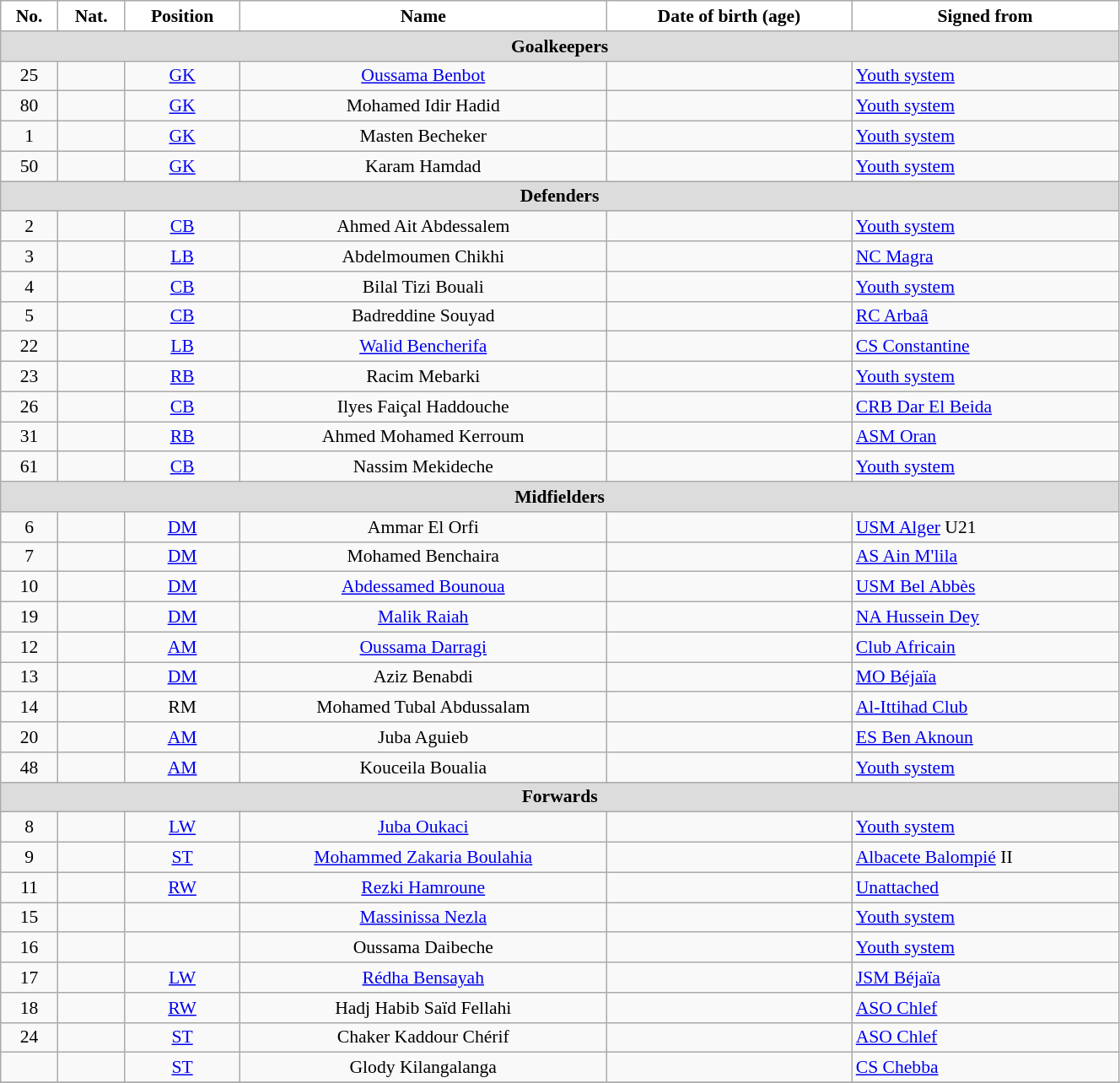<table class="wikitable" style="text-align:center; font-size:90%; width:70%">
<tr>
<th style="background:white; color:black; text-align:center;">No.</th>
<th style="background:white; color:black; text-align:center;">Nat.</th>
<th style="background:white; color:black; text-align:center;">Position</th>
<th style="background:white; color:black; text-align:center;">Name</th>
<th style="background:white; color:black; text-align:center;">Date of birth (age)</th>
<th style="background:white; color:black; text-align:center;">Signed from</th>
</tr>
<tr>
<th colspan=10 style="background:#DCDCDC; text-align:center;">Goalkeepers</th>
</tr>
<tr>
<td>25</td>
<td></td>
<td><a href='#'>GK</a></td>
<td><a href='#'>Oussama Benbot</a></td>
<td></td>
<td style="text-align:left"> <a href='#'>Youth system</a></td>
</tr>
<tr>
<td>80</td>
<td></td>
<td><a href='#'>GK</a></td>
<td>Mohamed Idir Hadid</td>
<td></td>
<td style="text-align:left"> <a href='#'>Youth system</a></td>
</tr>
<tr>
<td>1</td>
<td></td>
<td><a href='#'>GK</a></td>
<td>Masten Becheker</td>
<td></td>
<td style="text-align:left"> <a href='#'>Youth system</a></td>
</tr>
<tr>
<td>50</td>
<td></td>
<td><a href='#'>GK</a></td>
<td>Karam Hamdad</td>
<td></td>
<td style="text-align:left"> <a href='#'>Youth system</a></td>
</tr>
<tr>
<th colspan=10 style="background:#DCDCDC; text-align:center;">Defenders</th>
</tr>
<tr>
<td>2</td>
<td></td>
<td><a href='#'>CB</a></td>
<td>Ahmed Ait Abdessalem</td>
<td></td>
<td style="text-align:left"> <a href='#'>Youth system</a></td>
</tr>
<tr>
<td>3</td>
<td></td>
<td><a href='#'>LB</a></td>
<td>Abdelmoumen Chikhi</td>
<td></td>
<td style="text-align:left"> <a href='#'>NC Magra</a></td>
</tr>
<tr>
<td>4</td>
<td></td>
<td><a href='#'>CB</a></td>
<td>Bilal Tizi Bouali</td>
<td></td>
<td style="text-align:left"> <a href='#'>Youth system</a></td>
</tr>
<tr>
<td>5</td>
<td></td>
<td><a href='#'>CB</a></td>
<td>Badreddine Souyad</td>
<td></td>
<td style="text-align:left"> <a href='#'>RC Arbaâ</a></td>
</tr>
<tr>
<td>22</td>
<td></td>
<td><a href='#'>LB</a></td>
<td><a href='#'>Walid Bencherifa</a></td>
<td></td>
<td style="text-align:left"> <a href='#'>CS Constantine</a></td>
</tr>
<tr>
<td>23</td>
<td></td>
<td><a href='#'>RB</a></td>
<td>Racim Mebarki</td>
<td></td>
<td style="text-align:left"> <a href='#'>Youth system</a></td>
</tr>
<tr>
<td>26</td>
<td></td>
<td><a href='#'>CB</a></td>
<td>Ilyes Faiçal Haddouche</td>
<td></td>
<td style="text-align:left"> <a href='#'>CRB Dar El Beida</a></td>
</tr>
<tr>
<td>31</td>
<td></td>
<td><a href='#'>RB</a></td>
<td>Ahmed Mohamed Kerroum</td>
<td></td>
<td style="text-align:left"> <a href='#'>ASM Oran</a></td>
</tr>
<tr>
<td>61</td>
<td></td>
<td><a href='#'>CB</a></td>
<td>Nassim Mekideche</td>
<td></td>
<td style="text-align:left"> <a href='#'>Youth system</a></td>
</tr>
<tr>
<th colspan=10 style="background:#DCDCDC; text-align:center;">Midfielders</th>
</tr>
<tr>
<td>6</td>
<td></td>
<td><a href='#'>DM</a></td>
<td>Ammar El Orfi</td>
<td></td>
<td style="text-align:left"> <a href='#'>USM Alger</a> U21</td>
</tr>
<tr>
<td>7</td>
<td></td>
<td><a href='#'>DM</a></td>
<td>Mohamed Benchaira</td>
<td></td>
<td style="text-align:left"> <a href='#'>AS Ain M'lila</a></td>
</tr>
<tr>
<td>10</td>
<td></td>
<td><a href='#'>DM</a></td>
<td><a href='#'>Abdessamed Bounoua</a></td>
<td></td>
<td style="text-align:left"> <a href='#'>USM Bel Abbès</a></td>
</tr>
<tr>
<td>19</td>
<td></td>
<td><a href='#'>DM</a></td>
<td><a href='#'>Malik Raiah</a></td>
<td></td>
<td style="text-align:left"> <a href='#'>NA Hussein Dey</a></td>
</tr>
<tr>
<td>12</td>
<td></td>
<td><a href='#'>AM</a></td>
<td><a href='#'>Oussama Darragi</a></td>
<td></td>
<td style="text-align:left"> <a href='#'>Club Africain</a></td>
</tr>
<tr>
<td>13</td>
<td></td>
<td><a href='#'>DM</a></td>
<td>Aziz Benabdi</td>
<td></td>
<td style="text-align:left"> <a href='#'>MO Béjaïa</a></td>
</tr>
<tr>
<td>14</td>
<td></td>
<td>RM</td>
<td>Mohamed Tubal Abdussalam</td>
<td></td>
<td style="text-align:left"> <a href='#'>Al-Ittihad Club</a></td>
</tr>
<tr>
<td>20</td>
<td></td>
<td><a href='#'>AM</a></td>
<td>Juba Aguieb</td>
<td></td>
<td style="text-align:left"> <a href='#'>ES Ben Aknoun</a></td>
</tr>
<tr>
<td>48</td>
<td></td>
<td><a href='#'>AM</a></td>
<td>Kouceila Boualia</td>
<td></td>
<td style="text-align:left"> <a href='#'>Youth system</a></td>
</tr>
<tr>
<th colspan=10 style="background:#DCDCDC; text-align:center;">Forwards</th>
</tr>
<tr>
<td>8</td>
<td></td>
<td><a href='#'>LW</a></td>
<td><a href='#'>Juba Oukaci</a></td>
<td></td>
<td style="text-align:left"> <a href='#'>Youth system</a></td>
</tr>
<tr>
<td>9</td>
<td></td>
<td><a href='#'>ST</a></td>
<td><a href='#'>Mohammed Zakaria Boulahia</a></td>
<td></td>
<td style="text-align:left"> <a href='#'>Albacete Balompié</a> II</td>
</tr>
<tr>
<td>11</td>
<td></td>
<td><a href='#'>RW</a></td>
<td><a href='#'>Rezki Hamroune</a></td>
<td></td>
<td style="text-align:left"><a href='#'>Unattached</a></td>
</tr>
<tr>
<td>15</td>
<td></td>
<td></td>
<td><a href='#'>Massinissa Nezla</a></td>
<td></td>
<td style="text-align:left"> <a href='#'>Youth system</a></td>
</tr>
<tr>
<td>16</td>
<td></td>
<td></td>
<td>Oussama Daibeche</td>
<td></td>
<td style="text-align:left"> <a href='#'>Youth system</a></td>
</tr>
<tr>
<td>17</td>
<td></td>
<td><a href='#'>LW</a></td>
<td><a href='#'>Rédha Bensayah</a></td>
<td></td>
<td style="text-align:left"> <a href='#'>JSM Béjaïa</a></td>
</tr>
<tr>
<td>18</td>
<td></td>
<td><a href='#'>RW</a></td>
<td>Hadj Habib Saïd Fellahi</td>
<td></td>
<td style="text-align:left"> <a href='#'>ASO Chlef</a></td>
</tr>
<tr>
<td>24</td>
<td></td>
<td><a href='#'>ST</a></td>
<td>Chaker Kaddour Chérif</td>
<td></td>
<td style="text-align:left"> <a href='#'>ASO Chlef</a></td>
</tr>
<tr>
<td></td>
<td></td>
<td><a href='#'>ST</a></td>
<td>Glody Kilangalanga</td>
<td></td>
<td style="text-align:left"> <a href='#'>CS Chebba</a></td>
</tr>
<tr>
</tr>
</table>
